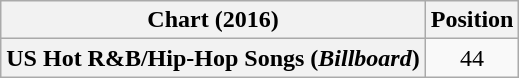<table class="wikitable plainrowheaders" style="text-align:center;">
<tr>
<th scope="col">Chart (2016)</th>
<th scope="col">Position</th>
</tr>
<tr>
<th scope="row">US Hot R&B/Hip-Hop Songs (<em>Billboard</em>)</th>
<td>44</td>
</tr>
</table>
